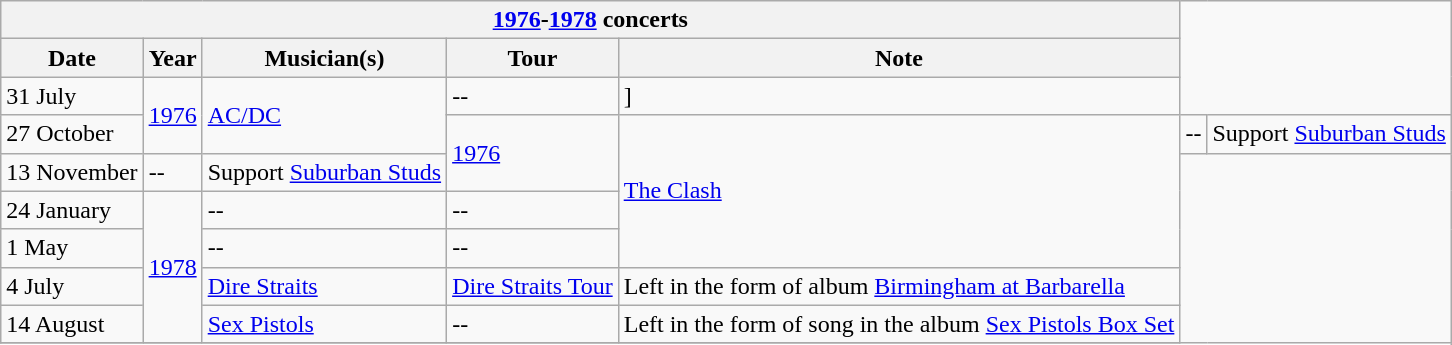<table class="wikitable collapsible collapsed">
<tr>
<th colspan=5><a href='#'>1976</a>-<a href='#'>1978</a> concerts</th>
</tr>
<tr>
<th>Date</th>
<th>Year</th>
<th>Musician(s)</th>
<th>Tour</th>
<th>Note</th>
</tr>
<tr>
<td>31 July</td>
<td rowspan=2><a href='#'>1976</a></td>
<td rowspan=2><a href='#'>AC/DC</a></td>
<td>--</td>
<td>]</td>
</tr>
<tr>
<td>27 October</td>
<td rowspan=2><a href='#'>1976</a></td>
<td rowspan=4><a href='#'>The Clash</a></td>
<td>--</td>
<td>Support <a href='#'>Suburban Studs</a></td>
</tr>
<tr>
<td>13 November</td>
<td>--</td>
<td>Support <a href='#'>Suburban Studs</a></td>
</tr>
<tr>
<td>24 January</td>
<td rowspan=4><a href='#'>1978</a></td>
<td>--</td>
<td>--</td>
</tr>
<tr>
<td>1 May</td>
<td>--</td>
<td>--</td>
</tr>
<tr>
<td>4 July</td>
<td><a href='#'>Dire Straits</a></td>
<td><a href='#'>Dire Straits Tour</a></td>
<td>Left in the form of album <a href='#'>Birmingham at Barbarella</a></td>
</tr>
<tr>
<td>14 August</td>
<td><a href='#'>Sex Pistols</a></td>
<td>--</td>
<td>Left in the form of song in the album <a href='#'>Sex Pistols Box Set</a></td>
</tr>
<tr>
</tr>
</table>
